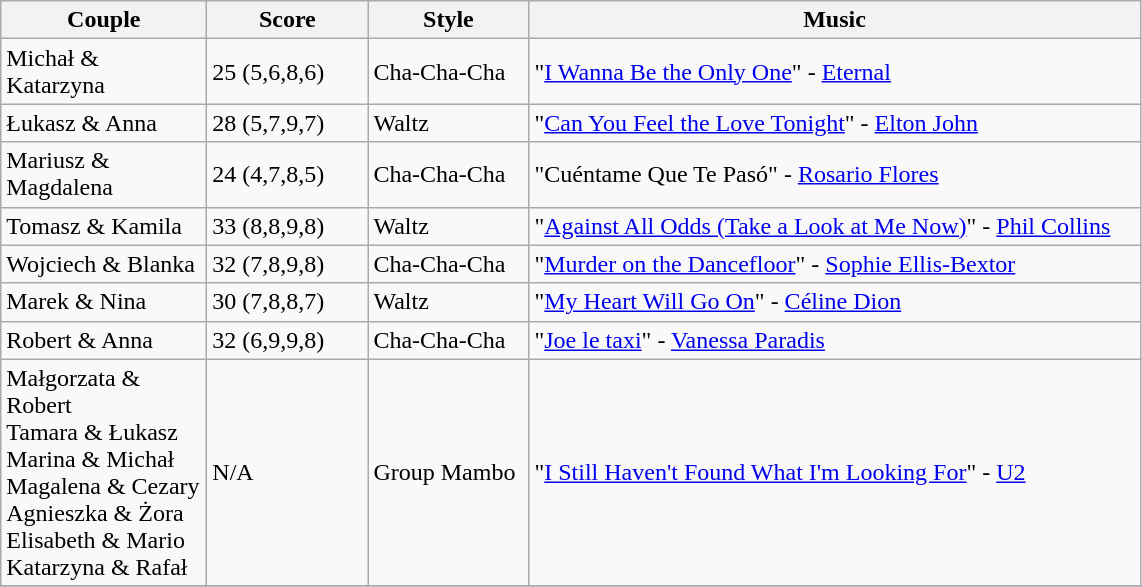<table class="wikitable">
<tr>
<th width="130">Couple</th>
<th width="100">Score</th>
<th width="100">Style</th>
<th width="400">Music</th>
</tr>
<tr>
<td>Michał & Katarzyna</td>
<td>25 (5,6,8,6)</td>
<td>Cha-Cha-Cha</td>
<td>"<a href='#'>I Wanna Be the Only One</a>" - <a href='#'>Eternal</a></td>
</tr>
<tr>
<td>Łukasz & Anna</td>
<td>28 (5,7,9,7)</td>
<td>Waltz</td>
<td>"<a href='#'>Can You Feel the Love Tonight</a>" - <a href='#'>Elton John</a></td>
</tr>
<tr>
<td>Mariusz & Magdalena</td>
<td>24 (4,7,8,5)</td>
<td>Cha-Cha-Cha</td>
<td>"Cuéntame Que Te Pasó" - <a href='#'>Rosario Flores</a></td>
</tr>
<tr>
<td>Tomasz & Kamila</td>
<td>33 (8,8,9,8)</td>
<td>Waltz</td>
<td>"<a href='#'>Against All Odds (Take a Look at Me Now)</a>" - <a href='#'>Phil Collins</a></td>
</tr>
<tr>
<td>Wojciech & Blanka</td>
<td>32 (7,8,9,8)</td>
<td>Cha-Cha-Cha</td>
<td>"<a href='#'>Murder on the Dancefloor</a>" - <a href='#'>Sophie Ellis-Bextor</a></td>
</tr>
<tr>
<td>Marek & Nina</td>
<td>30 (7,8,8,7)</td>
<td>Waltz</td>
<td>"<a href='#'>My Heart Will Go On</a>" - <a href='#'>Céline Dion</a></td>
</tr>
<tr>
<td>Robert & Anna</td>
<td>32 (6,9,9,8)</td>
<td>Cha-Cha-Cha</td>
<td>"<a href='#'>Joe le taxi</a>" - <a href='#'>Vanessa Paradis</a></td>
</tr>
<tr>
<td>Małgorzata & Robert<br>Tamara & Łukasz<br>Marina & Michał<br>Magalena & Cezary<br>Agnieszka & Żora<br>Elisabeth & Mario<br>Katarzyna & Rafał<br></td>
<td>N/A</td>
<td>Group Mambo</td>
<td>"<a href='#'>I Still Haven't Found What I'm Looking For</a>" - <a href='#'>U2</a></td>
</tr>
<tr>
</tr>
</table>
